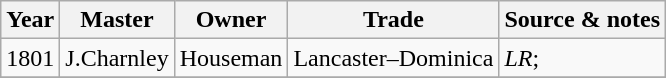<table class=" wikitable">
<tr>
<th>Year</th>
<th>Master</th>
<th>Owner</th>
<th>Trade</th>
<th>Source & notes</th>
</tr>
<tr>
<td>1801</td>
<td>J.Charnley</td>
<td>Houseman</td>
<td>Lancaster–Dominica</td>
<td><em>LR</em>;</td>
</tr>
<tr>
</tr>
</table>
